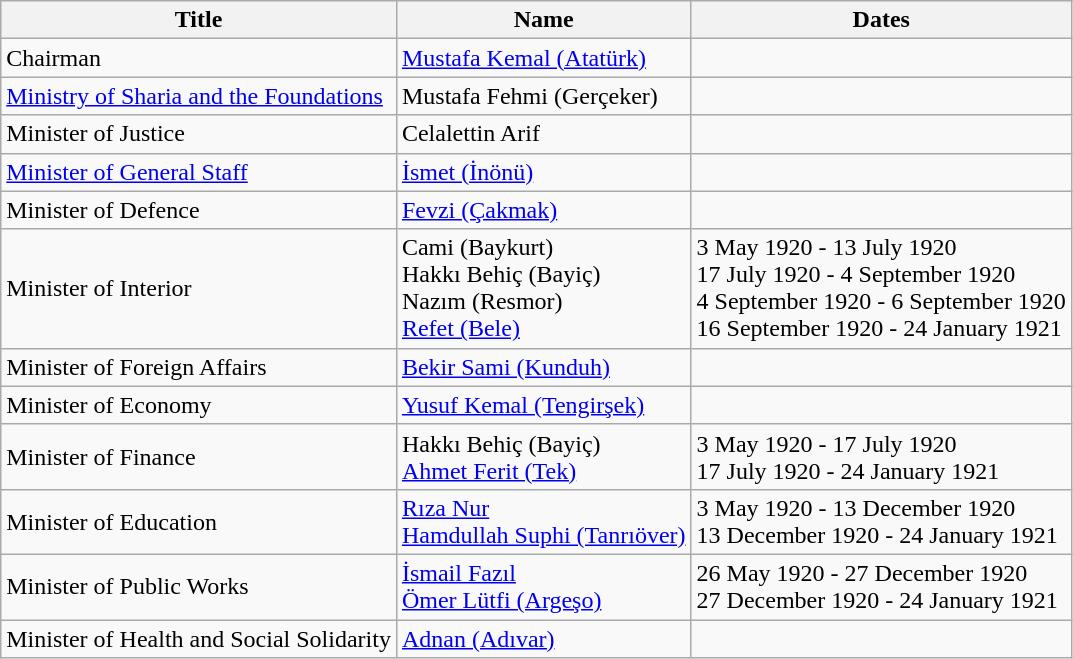<table class="wikitable">
<tr>
<th>Title</th>
<th>Name</th>
<th>Dates</th>
</tr>
<tr>
<td>Chairman</td>
<td><a href='#'>Mustafa Kemal (Atatürk)</a></td>
<td></td>
</tr>
<tr>
<td><a href='#'>Ministry of Sharia and the Foundations</a></td>
<td>Mustafa Fehmi (Gerçeker)</td>
<td></td>
</tr>
<tr>
<td>Minister of Justice</td>
<td>Celalettin Arif</td>
<td></td>
</tr>
<tr>
<td><a href='#'>Minister of General Staff</a></td>
<td><a href='#'>İsmet (İnönü)</a></td>
<td></td>
</tr>
<tr>
<td>Minister of Defence</td>
<td><a href='#'>Fevzi (Çakmak)</a></td>
<td></td>
</tr>
<tr>
<td>Minister of Interior</td>
<td>Cami (Baykurt) <br>Hakkı Behiç (Bayiç)<br> Nazım (Resmor)<br><a href='#'>Refet (Bele)</a></td>
<td>3 May 1920 - 13 July 1920<br>17 July 1920 - 4 September 1920<br>4 September 1920 - 6 September 1920<br>16 September 1920 - 24 January 1921</td>
</tr>
<tr>
<td>Minister of Foreign Affairs</td>
<td><a href='#'>Bekir Sami (Kunduh)</a></td>
<td></td>
</tr>
<tr>
<td>Minister of Economy</td>
<td><a href='#'>Yusuf Kemal (Tengirşek)</a></td>
<td></td>
</tr>
<tr>
<td>Minister of Finance</td>
<td>Hakkı Behiç (Bayiç) <br><a href='#'>Ahmet Ferit (Tek)</a></td>
<td>3 May 1920 - 17 July 1920<br>17 July 1920 - 24 January 1921</td>
</tr>
<tr>
<td>Minister of Education</td>
<td><a href='#'>Rıza Nur</a><br> <a href='#'>Hamdullah Suphi (Tanrıöver)</a></td>
<td>3 May 1920 - 13 December 1920 <br> 13 December 1920 - 24 January 1921</td>
</tr>
<tr>
<td>Minister of Public Works</td>
<td><a href='#'>İsmail Fazıl</a><br><a href='#'>Ömer Lütfi (Argeşo)</a></td>
<td>26 May 1920 - 27 December 1920 <br>27 December 1920 - 24 January 1921</td>
</tr>
<tr>
<td>Minister of Health and Social Solidarity</td>
<td><a href='#'>Adnan (Adıvar)</a></td>
<td></td>
</tr>
</table>
